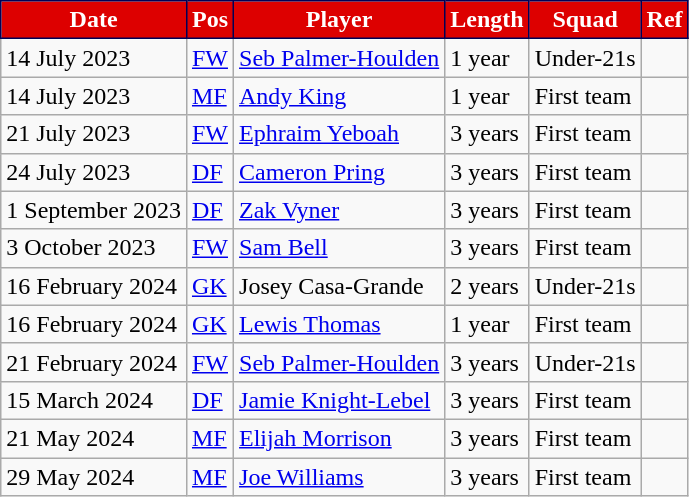<table class="wikitable plainrowheaders sortable">
<tr>
<th style="background:#DD0000;color:#ffffff;border:1px solid #000056">Date</th>
<th style="background:#DD0000;color:#ffffff;border:1px solid #000056">Pos</th>
<th style="background:#DD0000;color:#ffffff;border:1px solid #000056">Player</th>
<th style="background:#DD0000;color:#ffffff;border:1px solid #000056">Length</th>
<th style="background:#DD0000;color:#ffffff;border:1px solid #000056">Squad</th>
<th style="background:#DD0000;color:#ffffff;border:1px solid #000056">Ref</th>
</tr>
<tr>
<td>14 July 2023</td>
<td><a href='#'>FW</a></td>
<td> <a href='#'>Seb Palmer-Houlden</a></td>
<td>1 year</td>
<td>Under-21s</td>
<td></td>
</tr>
<tr>
<td>14 July 2023</td>
<td><a href='#'>MF</a></td>
<td> <a href='#'>Andy King</a></td>
<td>1 year</td>
<td>First team</td>
<td></td>
</tr>
<tr>
<td>21 July 2023</td>
<td><a href='#'>FW</a></td>
<td> <a href='#'>Ephraim Yeboah</a></td>
<td>3 years</td>
<td>First team</td>
<td></td>
</tr>
<tr>
<td>24 July 2023</td>
<td><a href='#'>DF</a></td>
<td> <a href='#'>Cameron Pring</a></td>
<td>3 years</td>
<td>First team</td>
<td></td>
</tr>
<tr>
<td>1 September 2023</td>
<td><a href='#'>DF</a></td>
<td> <a href='#'>Zak Vyner</a></td>
<td>3 years</td>
<td>First team</td>
<td></td>
</tr>
<tr>
<td>3 October 2023</td>
<td><a href='#'>FW</a></td>
<td> <a href='#'>Sam Bell</a></td>
<td>3 years</td>
<td>First team</td>
<td></td>
</tr>
<tr>
<td>16 February 2024</td>
<td><a href='#'>GK</a></td>
<td> Josey Casa-Grande</td>
<td>2 years</td>
<td>Under-21s</td>
<td></td>
</tr>
<tr>
<td>16 February 2024</td>
<td><a href='#'>GK</a></td>
<td> <a href='#'>Lewis Thomas</a></td>
<td>1 year</td>
<td>First team</td>
<td></td>
</tr>
<tr>
<td>21 February 2024</td>
<td><a href='#'>FW</a></td>
<td> <a href='#'>Seb Palmer-Houlden</a></td>
<td>3 years</td>
<td>Under-21s</td>
<td></td>
</tr>
<tr>
<td>15 March 2024</td>
<td><a href='#'>DF</a></td>
<td> <a href='#'>Jamie Knight-Lebel</a></td>
<td>3 years</td>
<td>First team</td>
<td></td>
</tr>
<tr>
<td>21 May 2024</td>
<td><a href='#'>MF</a></td>
<td> <a href='#'>Elijah Morrison</a></td>
<td>3 years</td>
<td>First team</td>
<td></td>
</tr>
<tr>
<td>29 May 2024</td>
<td><a href='#'>MF</a></td>
<td> <a href='#'>Joe Williams</a></td>
<td>3 years</td>
<td>First team</td>
<td></td>
</tr>
</table>
